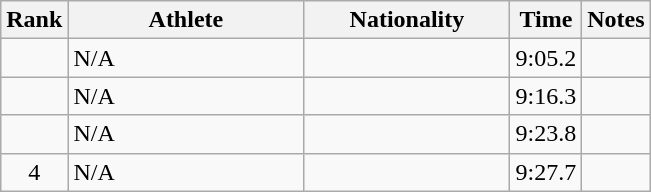<table class="wikitable sortable" style="text-align:center">
<tr>
<th width=30>Rank</th>
<th width=150>Athlete</th>
<th width=130>Nationality</th>
<th width=30>Time</th>
<th width=30>Notes</th>
</tr>
<tr>
<td></td>
<td align=left>N/A</td>
<td align="left"></td>
<td>9:05.2</td>
<td></td>
</tr>
<tr>
<td></td>
<td align=left>N/A</td>
<td align="left"></td>
<td>9:16.3</td>
<td></td>
</tr>
<tr>
<td></td>
<td align=left>N/A</td>
<td align="left"></td>
<td>9:23.8</td>
<td></td>
</tr>
<tr>
<td>4</td>
<td align=left>N/A</td>
<td align="left"></td>
<td>9:27.7</td>
<td></td>
</tr>
</table>
